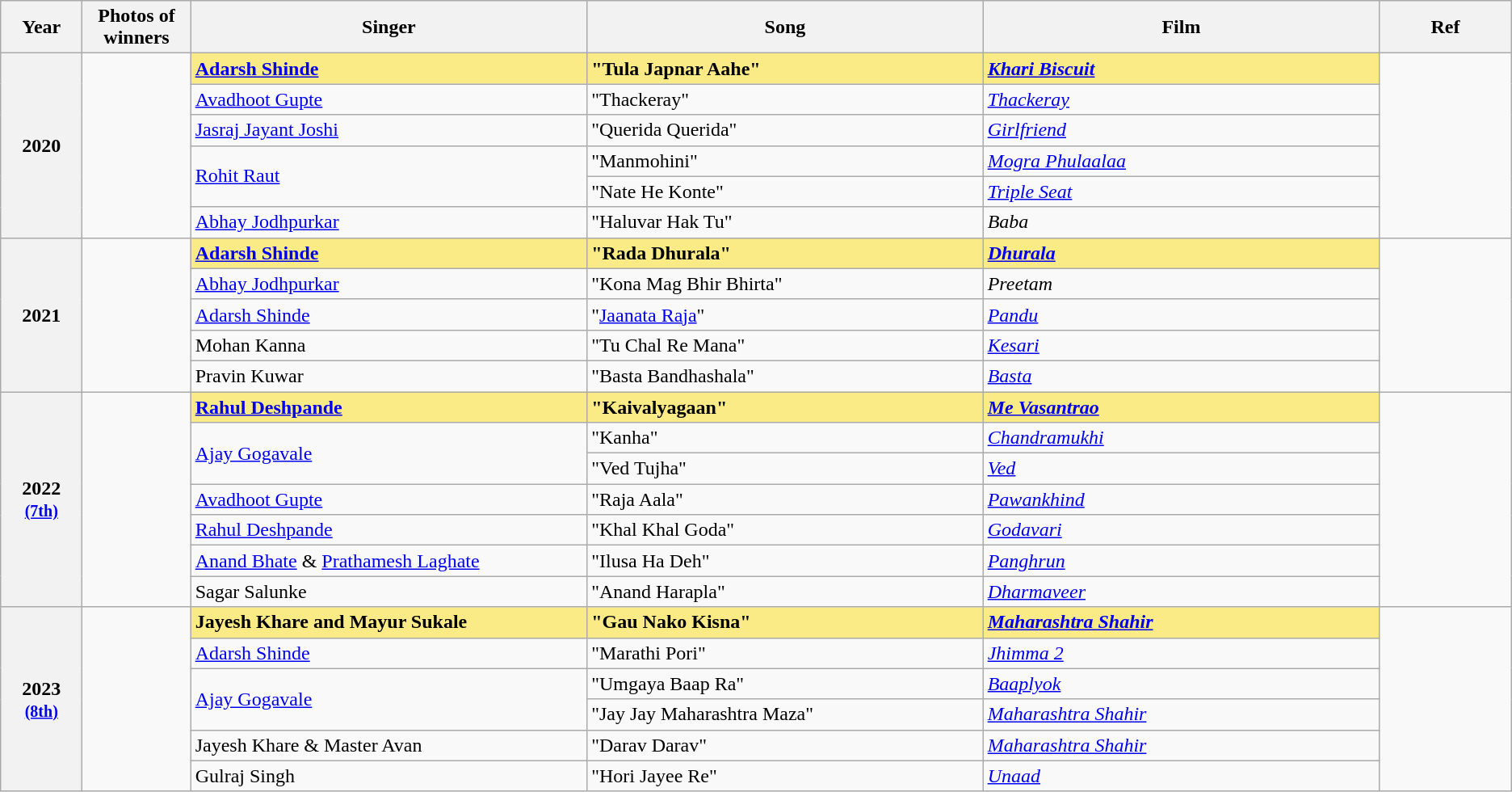<table class="wikitable sortable" style="text-align:left;">
<tr>
<th scope="col" style="width:3%; text-align:center;">Year</th>
<th scope="col" style="width:3%;text-align:center;">Photos of winners</th>
<th scope="col" style="width:15%;text-align:center;">Singer</th>
<th scope="col" style="width:15%;text-align:center;">Song</th>
<th scope="col" style="width:15%;text-align:center;">Film</th>
<th scope="col" style="width:5%;text-align:center;">Ref</th>
</tr>
<tr>
<th scope="row" rowspan=6 style="text-align:center">2020</th>
<td rowspan=6 style="text-align:center"></td>
<td style="background:#FAEB86;"><strong><a href='#'>Adarsh Shinde</a></strong> </td>
<td style="background:#FAEB86;"><strong>"Tula Japnar Aahe"</strong></td>
<td style="background:#FAEB86;"><strong><em><a href='#'>Khari Biscuit</a></em></strong></td>
<td rowspan="6"></td>
</tr>
<tr>
<td><a href='#'>Avadhoot Gupte</a></td>
<td>"Thackeray"</td>
<td><em><a href='#'>Thackeray</a></em></td>
</tr>
<tr>
<td><a href='#'>Jasraj Jayant Joshi</a></td>
<td>"Querida Querida"</td>
<td><em><a href='#'>Girlfriend</a></em></td>
</tr>
<tr>
<td rowspan="2"><a href='#'>Rohit Raut</a></td>
<td>"Manmohini"</td>
<td><em><a href='#'>Mogra Phulaalaa</a></em></td>
</tr>
<tr>
<td>"Nate He Konte"</td>
<td><em><a href='#'>Triple Seat</a></em></td>
</tr>
<tr>
<td><a href='#'>Abhay Jodhpurkar</a></td>
<td>"Haluvar Hak Tu"</td>
<td><em>Baba</em></td>
</tr>
<tr>
<th rowspan="5">2021</th>
<td rowspan="5" style="text-align:center"></td>
<td style="background:#FAEB86;"><strong><a href='#'>Adarsh Shinde</a></strong> </td>
<td style="background:#FAEB86;"><strong>"Rada Dhurala"</strong></td>
<td style="background:#FAEB86;"><strong><em><a href='#'>Dhurala</a></em></strong></td>
<td rowspan="5"></td>
</tr>
<tr>
<td><a href='#'>Abhay Jodhpurkar</a></td>
<td>"Kona Mag Bhir Bhirta"</td>
<td><em>Preetam</em></td>
</tr>
<tr>
<td><a href='#'>Adarsh Shinde</a></td>
<td>"<a href='#'>Jaanata Raja</a>"</td>
<td><em><a href='#'>Pandu</a></em></td>
</tr>
<tr>
<td>Mohan Kanna</td>
<td>"Tu Chal Re Mana"</td>
<td><em><a href='#'>Kesari</a></em></td>
</tr>
<tr>
<td>Pravin Kuwar</td>
<td>"Basta Bandhashala"</td>
<td><em><a href='#'>Basta</a></em></td>
</tr>
<tr>
<th scope="row" rowspan=7 style="text-align:center">2022 <br><small><a href='#'>(7th)</a></small></th>
<td rowspan=7 style="text-align:center"></td>
<td style="background:#FAEB86;"><strong><a href='#'>Rahul Deshpande</a></strong> </td>
<td style="background:#FAEB86;"><strong>"Kaivalyagaan"</strong></td>
<td style="background:#FAEB86;"><strong><em><a href='#'>Me Vasantrao </a></em></strong></td>
<td rowspan="7"></td>
</tr>
<tr>
<td rowspan="2"><a href='#'>Ajay Gogavale</a></td>
<td>"Kanha"</td>
<td><em><a href='#'>Chandramukhi</a></em></td>
</tr>
<tr>
<td>"Ved Tujha"</td>
<td><em><a href='#'>Ved</a></em></td>
</tr>
<tr>
<td><a href='#'>Avadhoot Gupte</a></td>
<td>"Raja Aala"</td>
<td><em><a href='#'>Pawankhind</a></em></td>
</tr>
<tr>
<td><a href='#'>Rahul Deshpande</a></td>
<td>"Khal Khal Goda"</td>
<td><em><a href='#'>Godavari</a></em></td>
</tr>
<tr>
<td><a href='#'>Anand Bhate</a> & <a href='#'>Prathamesh Laghate</a></td>
<td>"Ilusa Ha Deh"</td>
<td><em><a href='#'>Panghrun</a></em></td>
</tr>
<tr>
<td>Sagar Salunke</td>
<td>"Anand Harapla"</td>
<td><em><a href='#'>Dharmaveer</a></em></td>
</tr>
<tr>
<th rowspan="6" scope="row" style="text-align:center">2023 <br><small><a href='#'>(8th)</a></small></th>
<td rowspan="6" style="text-align:center"></td>
<td style="background:#FAEB86;"><strong>Jayesh Khare and Mayur Sukale</strong> </td>
<td style="background:#FAEB86;"><strong>"Gau Nako Kisna"</strong></td>
<td style="background:#FAEB86;"><strong><em><a href='#'>Maharashtra Shahir</a> </em></strong></td>
<td rowspan="6"></td>
</tr>
<tr>
<td><a href='#'>Adarsh Shinde</a></td>
<td>"Marathi Pori"</td>
<td><em><a href='#'>Jhimma 2</a></em></td>
</tr>
<tr>
<td rowspan="2"><a href='#'>Ajay Gogavale</a></td>
<td>"Umgaya Baap Ra"</td>
<td><em><a href='#'>Baaplyok</a></em></td>
</tr>
<tr>
<td>"Jay Jay Maharashtra Maza"</td>
<td><em><a href='#'>Maharashtra Shahir</a></em></td>
</tr>
<tr>
<td>Jayesh Khare & Master Avan</td>
<td>"Darav Darav"</td>
<td><em><a href='#'>Maharashtra Shahir</a></em></td>
</tr>
<tr>
<td>Gulraj Singh</td>
<td>"Hori Jayee Re"</td>
<td><em><a href='#'>Unaad</a></em></td>
</tr>
</table>
